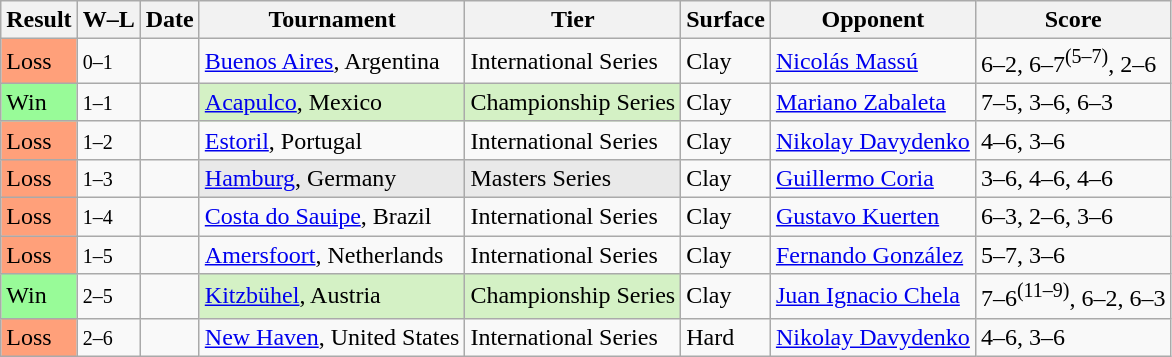<table class="sortable wikitable">
<tr>
<th>Result</th>
<th class="unsortable">W–L</th>
<th>Date</th>
<th>Tournament</th>
<th>Tier</th>
<th>Surface</th>
<th>Opponent</th>
<th class="unsortable">Score</th>
</tr>
<tr>
<td style="background:#ffa07a;">Loss</td>
<td><small>0–1</small></td>
<td><a href='#'></a></td>
<td><a href='#'>Buenos Aires</a>, Argentina</td>
<td>International Series</td>
<td>Clay</td>
<td> <a href='#'>Nicolás Massú</a></td>
<td>6–2, 6–7<sup>(5–7)</sup>, 2–6</td>
</tr>
<tr>
<td style="background:#98fb98;">Win</td>
<td><small>1–1</small></td>
<td><a href='#'></a></td>
<td style="background:#d4f1c5;"><a href='#'>Acapulco</a>, Mexico</td>
<td style="background:#d4f1c5;">Championship Series</td>
<td>Clay</td>
<td> <a href='#'>Mariano Zabaleta</a></td>
<td>7–5, 3–6, 6–3</td>
</tr>
<tr>
<td style="background:#ffa07a;">Loss</td>
<td><small>1–2</small></td>
<td><a href='#'></a></td>
<td><a href='#'>Estoril</a>, Portugal</td>
<td>International Series</td>
<td>Clay</td>
<td> <a href='#'>Nikolay Davydenko</a></td>
<td>4–6, 3–6</td>
</tr>
<tr>
<td style="background:#ffa07a;">Loss</td>
<td><small>1–3</small></td>
<td><a href='#'></a></td>
<td style="background:#e9e9e9;"><a href='#'>Hamburg</a>, Germany</td>
<td style="background:#e9e9e9;">Masters Series</td>
<td>Clay</td>
<td> <a href='#'>Guillermo Coria</a></td>
<td>3–6, 4–6, 4–6</td>
</tr>
<tr>
<td style="background:#ffa07a;">Loss</td>
<td><small>1–4</small></td>
<td><a href='#'></a></td>
<td><a href='#'>Costa do Sauipe</a>, Brazil</td>
<td>International Series</td>
<td>Clay</td>
<td> <a href='#'>Gustavo Kuerten</a></td>
<td>6–3, 2–6, 3–6</td>
</tr>
<tr>
<td style="background:#ffa07a;">Loss</td>
<td><small>1–5</small></td>
<td><a href='#'></a></td>
<td><a href='#'>Amersfoort</a>, Netherlands</td>
<td>International Series</td>
<td>Clay</td>
<td> <a href='#'>Fernando González</a></td>
<td>5–7, 3–6</td>
</tr>
<tr>
<td style="background:#98fb98;">Win</td>
<td><small>2–5</small></td>
<td><a href='#'></a></td>
<td style="background:#d4f1c5;"><a href='#'>Kitzbühel</a>, Austria</td>
<td style="background:#d4f1c5;">Championship Series</td>
<td>Clay</td>
<td> <a href='#'>Juan Ignacio Chela</a></td>
<td>7–6<sup>(11–9)</sup>, 6–2, 6–3</td>
</tr>
<tr>
<td style="background:#ffa07a;">Loss</td>
<td><small>2–6</small></td>
<td><a href='#'></a></td>
<td><a href='#'>New Haven</a>, United States</td>
<td>International Series</td>
<td>Hard</td>
<td> <a href='#'>Nikolay Davydenko</a></td>
<td>4–6, 3–6</td>
</tr>
</table>
